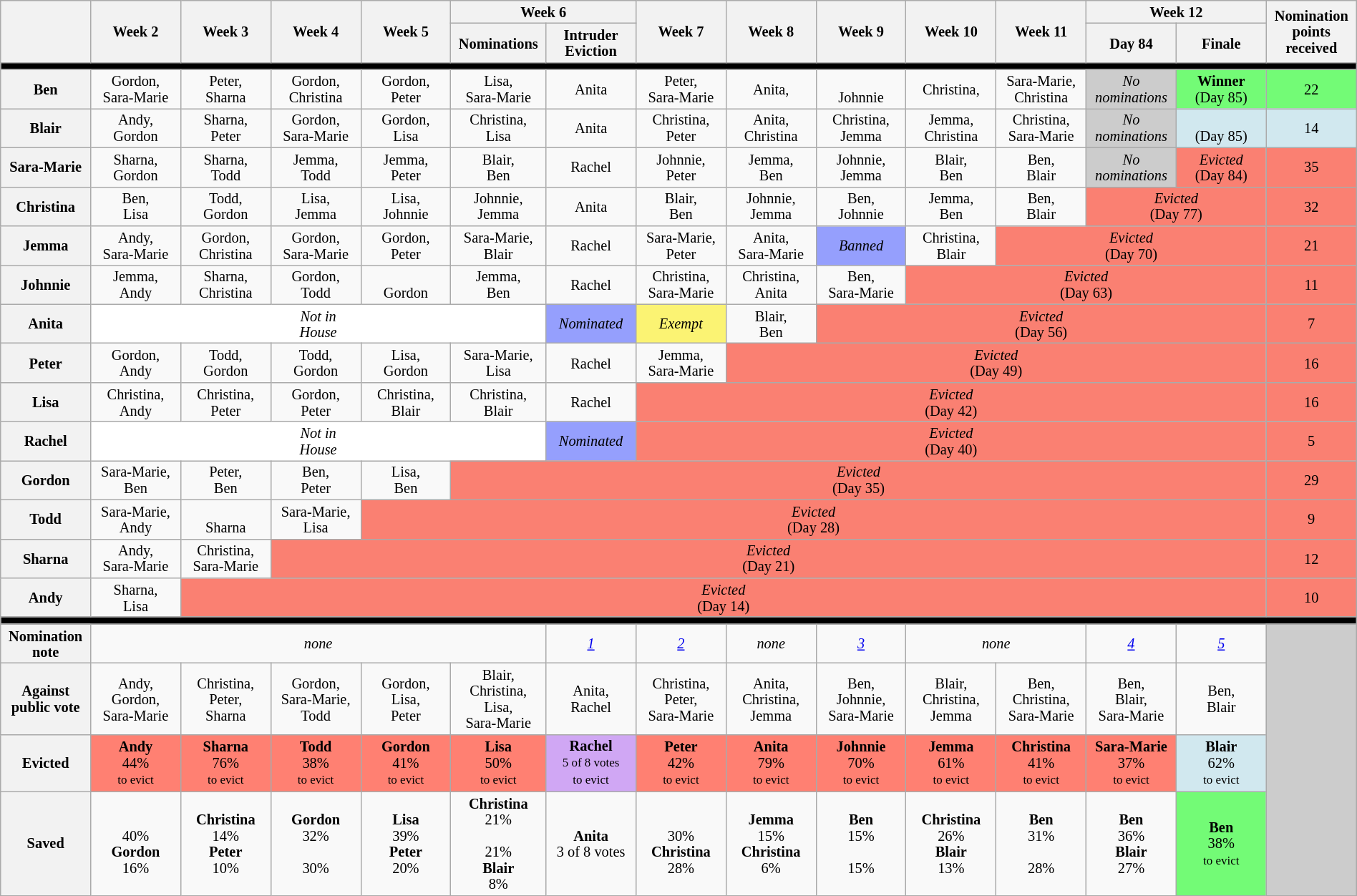<table class="wikitable" style="text-align:center; width:100%; font-size:85%; line-height:15px">
<tr>
<th style="width:6%" rowspan="2"></th>
<th style="width:6%" rowspan="2">Week 2</th>
<th style="width:6%" rowspan="2">Week 3</th>
<th style="width:6%" rowspan="2">Week 4</th>
<th style="width:6%" rowspan="2">Week 5</th>
<th style="width:12%" colspan="2">Week 6</th>
<th style="width:6%" rowspan="2">Week 7</th>
<th style="width:6%" rowspan="2">Week 8</th>
<th style="width:6%" rowspan="2">Week 9</th>
<th style="width:6%" rowspan="2">Week 10</th>
<th style="width:6%" rowspan="2">Week 11</th>
<th style="width:12%" colspan="2">Week 12</th>
<th style="width:6%" rowspan="2">Nomination<br>points<br>received</th>
</tr>
<tr>
<th style="width:6%">Nominations</th>
<th style="width:6%">Intruder Eviction</th>
<th style="width:6%">Day 84</th>
<th style="width:6%">Finale</th>
</tr>
<tr>
<th style="background:#000" colspan="16"></th>
</tr>
<tr>
<th>Ben</th>
<td>Gordon,<br>Sara-Marie</td>
<td>Peter,<br>Sharna</td>
<td>Gordon,<br>Christina</td>
<td>Gordon,<br>Peter</td>
<td>Lisa,<br>Sara-Marie</td>
<td>Anita</td>
<td>Peter,<br>Sara-Marie</td>
<td>Anita,<br></td>
<td><br>Johnnie</td>
<td>Christina,<br></td>
<td>Sara-Marie,<br>Christina</td>
<td style="background:#CCCCCC"><em>No<br>nominations</em></td>
<td style="background:#73FB76"><strong>Winner</strong><br>(Day 85)</td>
<td style="background:#73FB76">22</td>
</tr>
<tr>
<th>Blair</th>
<td>Andy,<br>Gordon</td>
<td>Sharna,<br>Peter</td>
<td>Gordon,<br>Sara-Marie</td>
<td>Gordon,<br>Lisa</td>
<td>Christina,<br>Lisa</td>
<td>Anita</td>
<td>Christina,<br>Peter</td>
<td>Anita,<br>Christina</td>
<td>Christina,<br>Jemma</td>
<td>Jemma,<br>Christina</td>
<td>Christina,<br>Sara-Marie</td>
<td style="background:#CCCCCC"><em>No<br>nominations</em></td>
<td style="background:#D1E8EF"><br>(Day 85)</td>
<td style="background:#D1E8EF">14</td>
</tr>
<tr>
<th>Sara-Marie</th>
<td>Sharna,<br>Gordon</td>
<td>Sharna,<br>Todd</td>
<td>Jemma,<br>Todd</td>
<td>Jemma,<br>Peter</td>
<td>Blair,<br>Ben</td>
<td>Rachel</td>
<td>Johnnie,<br>Peter</td>
<td>Jemma,<br>Ben</td>
<td>Johnnie,<br>Jemma</td>
<td>Blair,<br>Ben</td>
<td>Ben,<br>Blair</td>
<td style="background:#CCCCCC"><em>No<br>nominations</em></td>
<td style="background:salmon"><em>Evicted</em><br>(Day 84)</td>
<td style="background:salmon">35</td>
</tr>
<tr>
<th>Christina</th>
<td>Ben,<br>Lisa</td>
<td>Todd,<br>Gordon</td>
<td>Lisa,<br>Jemma</td>
<td>Lisa,<br>Johnnie</td>
<td>Johnnie,<br>Jemma</td>
<td>Anita</td>
<td>Blair,<br>Ben</td>
<td>Johnnie,<br>Jemma</td>
<td>Ben,<br>Johnnie</td>
<td>Jemma,<br>Ben</td>
<td>Ben,<br>Blair</td>
<td colspan="2" style="background:salmon"><em>Evicted</em><br>(Day 77)</td>
<td style="background:salmon">32</td>
</tr>
<tr>
<th>Jemma</th>
<td>Andy,<br>Sara-Marie</td>
<td>Gordon,<br>Christina</td>
<td>Gordon,<br>Sara-Marie</td>
<td>Gordon,<br>Peter</td>
<td>Sara-Marie,<br>Blair</td>
<td>Rachel</td>
<td>Sara-Marie,<br>Peter</td>
<td>Anita,<br>Sara-Marie</td>
<td style="background:#959FFD"><em>Banned</em></td>
<td>Christina,<br>Blair</td>
<td colspan="3" style="background:salmon"><em>Evicted</em><br>(Day 70)</td>
<td style="background:salmon">21</td>
</tr>
<tr>
<th>Johnnie</th>
<td>Jemma,<br>Andy</td>
<td>Sharna,<br>Christina</td>
<td>Gordon,<br>Todd</td>
<td><br>Gordon</td>
<td>Jemma,<br>Ben</td>
<td>Rachel</td>
<td>Christina,<br>Sara-Marie</td>
<td>Christina,<br>Anita</td>
<td>Ben,<br>Sara-Marie</td>
<td colspan="4" style="background:salmon"><em>Evicted</em><br>(Day 63)</td>
<td style="background:salmon">11</td>
</tr>
<tr>
<th>Anita</th>
<td style="background:#fff" colspan="5"><em>Not in<br>House</em></td>
<td style="background:#959FFD"><em>Nominated</em></td>
<td style="background:#FBF373"><em>Exempt</em></td>
<td>Blair,<br>Ben</td>
<td colspan="5" style="background:salmon"><em>Evicted</em><br>(Day 56)</td>
<td style="background:salmon">7</td>
</tr>
<tr>
<th>Peter</th>
<td>Gordon,<br>Andy</td>
<td>Todd,<br>Gordon</td>
<td>Todd,<br>Gordon</td>
<td>Lisa,<br>Gordon</td>
<td>Sara-Marie,<br>Lisa</td>
<td>Rachel</td>
<td>Jemma,<br>Sara-Marie</td>
<td colspan="6" style="background:salmon"><em>Evicted</em><br>(Day 49)</td>
<td style="background:salmon">16</td>
</tr>
<tr>
<th>Lisa</th>
<td>Christina,<br>Andy</td>
<td>Christina,<br>Peter</td>
<td>Gordon,<br>Peter</td>
<td>Christina,<br>Blair</td>
<td>Christina,<br>Blair</td>
<td>Rachel</td>
<td colspan="7" style="background:salmon"><em>Evicted</em><br>(Day 42)</td>
<td style="background:salmon">16</td>
</tr>
<tr>
<th>Rachel</th>
<td style="background:#fff" colspan="5"><em>Not in<br>House</em></td>
<td style="background:#959FFD"><em>Nominated</em></td>
<td style="background:salmon" colspan="7"><em>Evicted</em><br>(Day 40)</td>
<td style="background:salmon">5</td>
</tr>
<tr>
<th>Gordon</th>
<td>Sara-Marie,<br>Ben</td>
<td>Peter,<br>Ben</td>
<td>Ben,<br>Peter</td>
<td>Lisa,<br>Ben</td>
<td style="background:salmon" colspan="9"><em>Evicted</em><br>(Day 35)</td>
<td style="background:salmon">29</td>
</tr>
<tr>
<th>Todd</th>
<td>Sara-Marie,<br>Andy</td>
<td><br>Sharna</td>
<td>Sara-Marie,<br>Lisa</td>
<td style="background:salmon" colspan="10"><em>Evicted</em><br>(Day 28)</td>
<td style="background:salmon">9</td>
</tr>
<tr>
<th>Sharna</th>
<td>Andy,<br>Sara-Marie</td>
<td>Christina,<br>Sara-Marie</td>
<td style="background:salmon" colspan="11"><em>Evicted</em><br>(Day 21)</td>
<td style="background:salmon">12</td>
</tr>
<tr>
<th>Andy</th>
<td>Sharna,<br>Lisa</td>
<td style="background:salmon" colspan="12"><em>Evicted</em><br>(Day 14)</td>
<td style="background:salmon">10</td>
</tr>
<tr>
<th style="background:#000" colspan="16"></th>
</tr>
<tr>
<th>Nomination<br>note</th>
<td colspan="5"><em>none</em></td>
<td><em><a href='#'>1</a></em></td>
<td><em><a href='#'>2</a></em></td>
<td><em>none</em></td>
<td><em><a href='#'>3</a></em></td>
<td colspan="2"><em>none</em></td>
<td><em><a href='#'>4</a></em></td>
<td><em><a href='#'>5</a></em></td>
<td rowspan="8" style="background:#ccc"></td>
</tr>
<tr>
<th>Against<br>public vote</th>
<td>Andy,<br>Gordon,<br>Sara-Marie</td>
<td>Christina,<br>Peter,<br>Sharna</td>
<td>Gordon,<br>Sara-Marie,<br>Todd</td>
<td>Gordon,<br>Lisa,<br>Peter</td>
<td>Blair,<br>Christina,<br>Lisa,<br>Sara-Marie</td>
<td>Anita,<br>Rachel</td>
<td>Christina,<br>Peter,<br>Sara-Marie</td>
<td>Anita,<br>Christina,<br>Jemma</td>
<td>Ben,<br>Johnnie,<br>Sara-Marie</td>
<td>Blair,<br>Christina,<br>Jemma</td>
<td>Ben,<br>Christina,<br>Sara-Marie</td>
<td>Ben,<br>Blair,<br>Sara-Marie</td>
<td>Ben,<br>Blair</td>
</tr>
<tr>
<th>Evicted</th>
<td style="background:#FF8072"><strong>Andy</strong><br>44%<br><small>to evict</small></td>
<td style="background:#FF8072"><strong>Sharna</strong><br>76%<br><small>to evict</small></td>
<td style="background:#FF8072"><strong>Todd</strong><br>38%<br><small>to evict</small></td>
<td style="background:#FF8072"><strong>Gordon</strong><br>41%<br><small>to evict</small></td>
<td style="background:#FF8072"><strong>Lisa</strong><br>50%<br><small>to evict</small></td>
<td style="background:#D0A7F4"><strong>Rachel</strong><br><small>5 of 8 votes<br>to evict</small></td>
<td style="background:#FF8072"><strong>Peter</strong><br>42%<br><small>to evict</small></td>
<td style="background:#FF8072"><strong>Anita</strong><br>79%<br><small>to evict</small></td>
<td style="background:#FF8072"><strong>Johnnie</strong><br>70%<br><small>to evict</small></td>
<td style="background:#FF8072"><strong>Jemma</strong><br>61%<br><small>to evict</small></td>
<td style="background:#FF8072"><strong>Christina</strong><br>41%<br><small>to evict</small></td>
<td style="background:#ff8072"><strong>Sara-Marie</strong><br>37%<br><small>to evict</small></td>
<td style="background:#D1E8EF"><strong>Blair</strong><br>62%<br><small>to evict</small></td>
</tr>
<tr>
<th>Saved</th>
<td><br>40%<br><strong>Gordon</strong><br>16%</td>
<td><strong>Christina</strong><br>14%<br><strong>Peter</strong><br>10%</td>
<td><strong>Gordon</strong><br>32%<br><br>30%</td>
<td><strong>Lisa</strong><br>39%<br><strong>Peter</strong><br>20%</td>
<td><strong>Christina</strong><br>21%<br><br>21%<br><strong>Blair</strong><br>8%</td>
<td><strong>Anita</strong><br>3 of 8 votes</td>
<td><br>30%<br><strong>Christina</strong><br>28%</td>
<td><strong>Jemma</strong><br>15%<br><strong>Christina</strong><br>6%</td>
<td><strong>Ben</strong><br>15%<br><br>15%</td>
<td><strong>Christina</strong><br>26%<br><strong>Blair</strong><br>13%</td>
<td><strong>Ben</strong><br>31%<br><br>28%</td>
<td><strong>Ben</strong><br>36%<br><strong>Blair</strong><br>27%</td>
<td style="background:#73FB76"><strong>Ben</strong><br>38%<br><small>to evict</small></td>
</tr>
</table>
